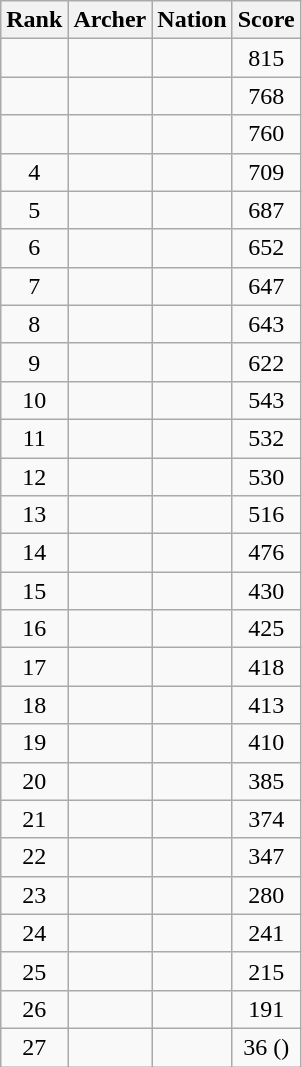<table class="wikitable sortable" style="text-align:center">
<tr>
<th>Rank</th>
<th>Archer</th>
<th>Nation</th>
<th>Score</th>
</tr>
<tr>
<td></td>
<td align=left></td>
<td align=left></td>
<td>815</td>
</tr>
<tr>
<td></td>
<td align=left></td>
<td align=left></td>
<td>768</td>
</tr>
<tr>
<td></td>
<td align=left></td>
<td align=left></td>
<td>760</td>
</tr>
<tr>
<td>4</td>
<td align=left></td>
<td align=left></td>
<td>709</td>
</tr>
<tr>
<td>5</td>
<td align=left></td>
<td align=left></td>
<td>687</td>
</tr>
<tr>
<td>6</td>
<td align=left></td>
<td align=left></td>
<td>652</td>
</tr>
<tr>
<td>7</td>
<td align=left></td>
<td align=left></td>
<td>647</td>
</tr>
<tr>
<td>8</td>
<td align=left></td>
<td align=left></td>
<td>643</td>
</tr>
<tr>
<td>9</td>
<td align=left></td>
<td align=left></td>
<td>622</td>
</tr>
<tr>
<td>10</td>
<td align=left></td>
<td align=left></td>
<td>543</td>
</tr>
<tr>
<td>11</td>
<td align=left></td>
<td align=left></td>
<td>532</td>
</tr>
<tr>
<td>12</td>
<td align=left></td>
<td align=left></td>
<td>530</td>
</tr>
<tr>
<td>13</td>
<td align=left></td>
<td align=left></td>
<td>516</td>
</tr>
<tr>
<td>14</td>
<td align=left></td>
<td align=left></td>
<td>476</td>
</tr>
<tr>
<td>15</td>
<td align=left></td>
<td align=left></td>
<td>430</td>
</tr>
<tr>
<td>16</td>
<td align=left></td>
<td align=left></td>
<td>425</td>
</tr>
<tr>
<td>17</td>
<td align=left></td>
<td align=left></td>
<td>418</td>
</tr>
<tr>
<td>18</td>
<td align=left></td>
<td align=left></td>
<td>413</td>
</tr>
<tr>
<td>19</td>
<td align=left></td>
<td align=left></td>
<td>410</td>
</tr>
<tr>
<td>20</td>
<td align=left></td>
<td align=left></td>
<td>385</td>
</tr>
<tr>
<td>21</td>
<td align=left></td>
<td align=left></td>
<td>374</td>
</tr>
<tr>
<td>22</td>
<td align=left></td>
<td align=left></td>
<td>347</td>
</tr>
<tr>
<td>23</td>
<td align=left></td>
<td align=left></td>
<td>280</td>
</tr>
<tr>
<td>24</td>
<td align=left></td>
<td align=left></td>
<td>241</td>
</tr>
<tr>
<td>25</td>
<td align=left></td>
<td align=left></td>
<td>215</td>
</tr>
<tr>
<td>26</td>
<td align=left></td>
<td align=left></td>
<td>191</td>
</tr>
<tr>
<td>27</td>
<td align=left></td>
<td align=left></td>
<td>36 ()</td>
</tr>
</table>
